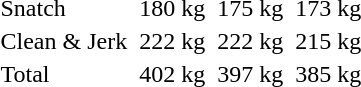<table>
<tr>
<td>Snatch</td>
<td></td>
<td>180 kg</td>
<td></td>
<td>175 kg</td>
<td></td>
<td>173 kg</td>
</tr>
<tr>
<td>Clean & Jerk</td>
<td></td>
<td>222 kg</td>
<td></td>
<td>222 kg</td>
<td></td>
<td>215 kg</td>
</tr>
<tr>
<td>Total</td>
<td></td>
<td>402 kg</td>
<td></td>
<td>397 kg</td>
<td></td>
<td>385 kg</td>
</tr>
</table>
